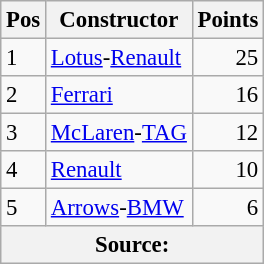<table class="wikitable" style="font-size: 95%;">
<tr>
<th>Pos</th>
<th>Constructor</th>
<th>Points</th>
</tr>
<tr>
<td>1</td>
<td> <a href='#'>Lotus</a>-<a href='#'>Renault</a></td>
<td style="text-align:right;">25</td>
</tr>
<tr>
<td>2</td>
<td> <a href='#'>Ferrari</a></td>
<td style="text-align:right;">16</td>
</tr>
<tr>
<td>3</td>
<td> <a href='#'>McLaren</a>-<a href='#'>TAG</a></td>
<td style="text-align:right;">12</td>
</tr>
<tr>
<td>4</td>
<td> <a href='#'>Renault</a></td>
<td style="text-align:right;">10</td>
</tr>
<tr>
<td>5</td>
<td> <a href='#'>Arrows</a>-<a href='#'>BMW</a></td>
<td style="text-align:right;">6</td>
</tr>
<tr>
<th colspan=4>Source: </th>
</tr>
</table>
